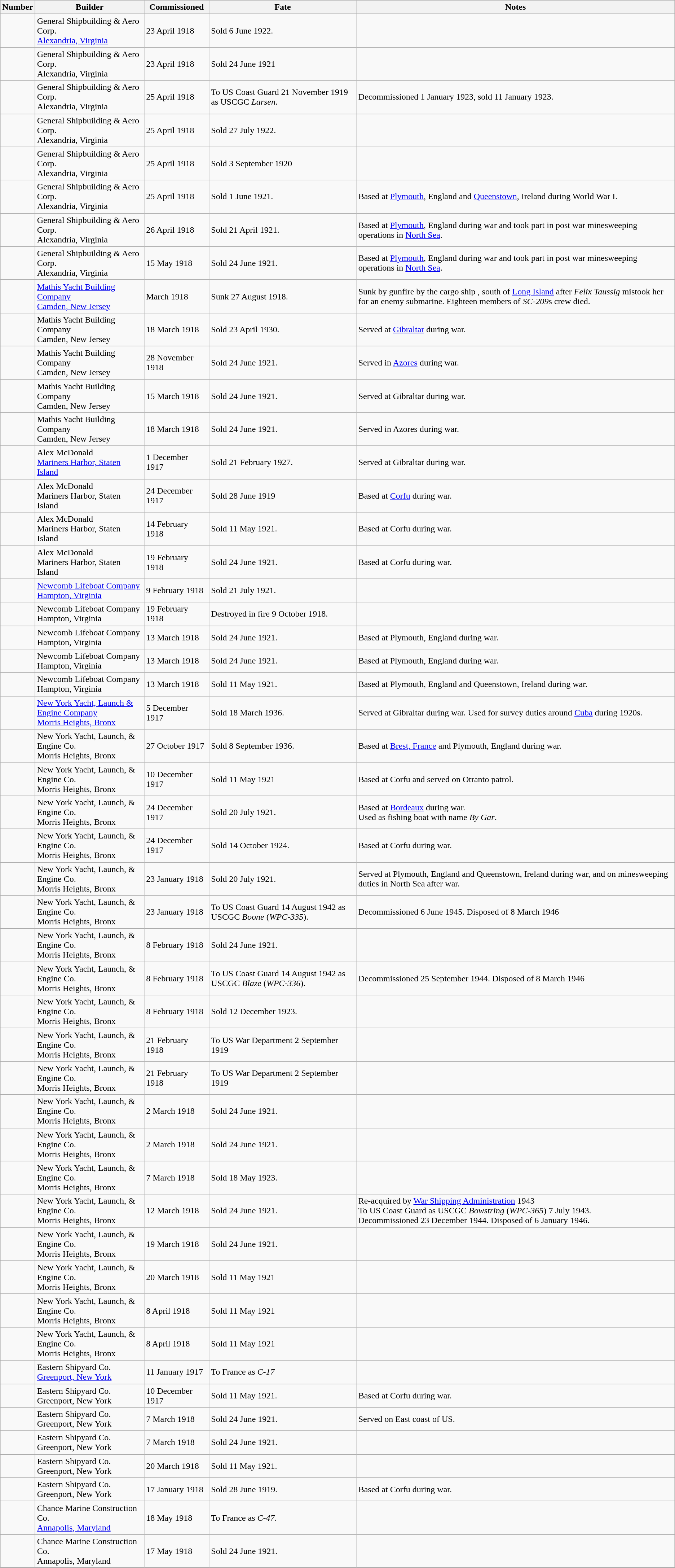<table class="wikitable">
<tr>
<th>Number</th>
<th>Builder</th>
<th>Commissioned</th>
<th>Fate</th>
<th>Notes</th>
</tr>
<tr>
<td></td>
<td>General Shipbuilding & Aero Corp.<br><a href='#'>Alexandria, Virginia</a></td>
<td>23 April 1918</td>
<td>Sold 6 June 1922.</td>
<td></td>
</tr>
<tr>
<td></td>
<td>General Shipbuilding & Aero Corp.<br>Alexandria, Virginia</td>
<td>23 April 1918</td>
<td>Sold 24 June 1921</td>
<td></td>
</tr>
<tr>
<td></td>
<td>General Shipbuilding & Aero Corp.<br>Alexandria, Virginia</td>
<td>25 April 1918</td>
<td>To US Coast Guard 21 November 1919 as USCGC <em>Larsen</em>.</td>
<td>Decommissioned 1 January 1923, sold 11 January 1923.</td>
</tr>
<tr>
<td></td>
<td>General Shipbuilding & Aero Corp.<br>Alexandria, Virginia</td>
<td>25 April 1918</td>
<td>Sold 27 July 1922.</td>
<td></td>
</tr>
<tr>
<td></td>
<td>General Shipbuilding & Aero Corp.<br>Alexandria, Virginia</td>
<td>25 April 1918</td>
<td>Sold 3 September 1920</td>
<td></td>
</tr>
<tr>
<td></td>
<td>General Shipbuilding & Aero Corp.<br>Alexandria, Virginia</td>
<td>25 April 1918</td>
<td>Sold 1 June 1921.</td>
<td>Based at <a href='#'>Plymouth</a>, England and <a href='#'>Queenstown</a>, Ireland during World War I.</td>
</tr>
<tr>
<td></td>
<td>General Shipbuilding & Aero Corp.<br>Alexandria, Virginia</td>
<td>26 April 1918</td>
<td>Sold 21 April 1921.</td>
<td>Based at <a href='#'>Plymouth</a>, England during war and took part in post war minesweeping operations in <a href='#'>North Sea</a>.</td>
</tr>
<tr>
<td></td>
<td>General Shipbuilding & Aero Corp.<br>Alexandria, Virginia</td>
<td>15 May 1918</td>
<td>Sold 24 June 1921.</td>
<td>Based at <a href='#'>Plymouth</a>, England during war and took part in post war minesweeping operations in <a href='#'>North Sea</a>.</td>
</tr>
<tr>
<td></td>
<td><a href='#'>Mathis Yacht Building Company</a><br><a href='#'>Camden, New Jersey</a></td>
<td>March 1918</td>
<td>Sunk 27 August 1918.</td>
<td>Sunk by gunfire by the cargo ship , south of <a href='#'>Long Island</a> after <em>Felix Taussig</em> mistook her for an enemy submarine. Eighteen members of <em>SC-209</em>s crew died.</td>
</tr>
<tr>
<td></td>
<td>Mathis Yacht Building Company<br>Camden, New Jersey</td>
<td>18 March 1918</td>
<td>Sold 23 April 1930.</td>
<td>Served at <a href='#'>Gibraltar</a> during war.</td>
</tr>
<tr>
<td></td>
<td>Mathis Yacht Building Company<br>Camden, New Jersey</td>
<td>28 November 1918</td>
<td>Sold 24 June 1921.</td>
<td>Served in <a href='#'>Azores</a> during war.</td>
</tr>
<tr>
<td></td>
<td>Mathis Yacht Building Company<br>Camden, New Jersey</td>
<td>15 March 1918</td>
<td>Sold 24 June 1921.</td>
<td>Served at Gibraltar during war.</td>
</tr>
<tr>
<td></td>
<td>Mathis Yacht Building Company<br>Camden, New Jersey</td>
<td>18 March 1918</td>
<td>Sold 24 June 1921.</td>
<td>Served in Azores during war.</td>
</tr>
<tr>
<td></td>
<td>Alex McDonald<br><a href='#'>Mariners Harbor, Staten Island</a></td>
<td>1 December 1917</td>
<td>Sold 21 February 1927.</td>
<td>Served at Gibraltar during war.</td>
</tr>
<tr>
<td></td>
<td>Alex McDonald<br>Mariners Harbor, Staten Island</td>
<td>24 December 1917</td>
<td>Sold 28 June 1919</td>
<td>Based at <a href='#'>Corfu</a> during war.</td>
</tr>
<tr>
<td></td>
<td>Alex McDonald<br>Mariners Harbor, Staten Island</td>
<td>14 February 1918</td>
<td>Sold 11 May 1921.</td>
<td>Based at Corfu during war.</td>
</tr>
<tr>
<td></td>
<td>Alex McDonald<br>Mariners Harbor, Staten Island</td>
<td>19 February 1918</td>
<td>Sold 24 June 1921.</td>
<td>Based at Corfu during war.</td>
</tr>
<tr>
<td></td>
<td><a href='#'>Newcomb Lifeboat Company</a><br><a href='#'>Hampton, Virginia</a></td>
<td>9 February 1918</td>
<td>Sold 21 July 1921.</td>
<td></td>
</tr>
<tr>
<td></td>
<td>Newcomb Lifeboat  Company<br>Hampton, Virginia</td>
<td>19 February 1918</td>
<td>Destroyed in fire 9 October 1918.</td>
<td></td>
</tr>
<tr>
<td></td>
<td>Newcomb Lifeboat  Company<br>Hampton, Virginia</td>
<td>13 March 1918</td>
<td>Sold 24 June 1921.</td>
<td>Based at Plymouth, England during war.</td>
</tr>
<tr>
<td></td>
<td>Newcomb Lifeboat  Company<br>Hampton, Virginia</td>
<td>13 March 1918</td>
<td>Sold 24 June 1921.</td>
<td>Based at Plymouth, England during war.</td>
</tr>
<tr>
<td></td>
<td>Newcomb Lifeboat  Company<br>Hampton, Virginia</td>
<td>13 March 1918</td>
<td>Sold 11 May 1921.</td>
<td>Based at Plymouth, England and Queenstown, Ireland during war.</td>
</tr>
<tr>
<td></td>
<td><a href='#'>New York Yacht, Launch & Engine Company</a><br><a href='#'>Morris Heights, Bronx</a></td>
<td>5 December 1917</td>
<td>Sold 18 March 1936.</td>
<td>Served at Gibraltar during war. Used for survey duties around <a href='#'>Cuba</a> during 1920s.</td>
</tr>
<tr>
<td></td>
<td>New York Yacht, Launch, & Engine Co.<br>Morris Heights, Bronx</td>
<td>27 October 1917</td>
<td>Sold 8 September 1936.</td>
<td>Based at <a href='#'>Brest, France</a> and Plymouth, England during war.</td>
</tr>
<tr>
<td></td>
<td>New York Yacht, Launch, & Engine Co.<br>Morris Heights, Bronx</td>
<td>10 December 1917</td>
<td>Sold 11 May 1921</td>
<td>Based at Corfu and served on Otranto patrol.</td>
</tr>
<tr>
<td></td>
<td>New York Yacht, Launch, & Engine Co.<br>Morris Heights, Bronx</td>
<td>24 December 1917</td>
<td>Sold 20 July 1921.</td>
<td>Based at <a href='#'>Bordeaux</a> during war.<br>Used as fishing boat with name <em>By Gar</em>.</td>
</tr>
<tr>
<td></td>
<td>New York Yacht, Launch, & Engine Co.<br>Morris Heights, Bronx</td>
<td>24 December 1917</td>
<td>Sold 14 October 1924.</td>
<td>Based at Corfu during war.</td>
</tr>
<tr>
<td></td>
<td>New York Yacht, Launch, & Engine Co.<br>Morris Heights, Bronx</td>
<td>23 January 1918</td>
<td>Sold 20 July 1921.</td>
<td>Served at Plymouth, England and Queenstown, Ireland during war, and on minesweeping duties in North Sea after war.</td>
</tr>
<tr>
<td></td>
<td>New York Yacht, Launch, & Engine Co.<br>Morris Heights, Bronx</td>
<td>23 January 1918</td>
<td>To US Coast Guard 14 August 1942 as USCGC <em>Boone</em> (<em>WPC-335</em>).</td>
<td>Decommissioned 6 June 1945. Disposed of 8 March 1946</td>
</tr>
<tr>
<td></td>
<td>New York Yacht, Launch, & Engine Co.<br>Morris Heights, Bronx</td>
<td>8 February 1918</td>
<td>Sold 24 June 1921.</td>
<td></td>
</tr>
<tr>
<td></td>
<td>New York Yacht, Launch, & Engine Co.<br>Morris Heights, Bronx</td>
<td>8 February 1918</td>
<td>To US Coast Guard 14 August 1942 as USCGC <em>Blaze</em> (<em>WPC-336</em>).</td>
<td>Decommissioned 25 September 1944. Disposed of 8 March 1946</td>
</tr>
<tr>
<td></td>
<td>New York Yacht, Launch, & Engine Co.<br>Morris Heights, Bronx</td>
<td>8 February 1918</td>
<td>Sold 12 December 1923.</td>
<td></td>
</tr>
<tr>
<td></td>
<td>New York Yacht, Launch, & Engine Co.<br>Morris Heights, Bronx</td>
<td>21 February 1918</td>
<td>To US War Department 2 September 1919</td>
<td></td>
</tr>
<tr>
<td></td>
<td>New York Yacht, Launch, & Engine Co.<br>Morris Heights, Bronx</td>
<td>21 February 1918</td>
<td>To US War Department 2 September 1919</td>
<td></td>
</tr>
<tr>
<td></td>
<td>New York Yacht, Launch, & Engine Co.<br>Morris Heights, Bronx</td>
<td>2 March 1918</td>
<td>Sold 24 June 1921.</td>
<td></td>
</tr>
<tr>
<td></td>
<td>New York Yacht, Launch, & Engine Co.<br>Morris Heights, Bronx</td>
<td>2 March 1918</td>
<td>Sold 24 June 1921.</td>
<td></td>
</tr>
<tr>
<td></td>
<td>New York Yacht, Launch, & Engine Co.<br>Morris Heights, Bronx</td>
<td>7 March 1918</td>
<td>Sold 18 May 1923.</td>
<td></td>
</tr>
<tr>
<td></td>
<td>New York Yacht, Launch, & Engine Co.<br>Morris Heights, Bronx</td>
<td>12 March 1918</td>
<td>Sold 24 June 1921.</td>
<td>Re-acquired by <a href='#'>War Shipping Administration</a> 1943<br> To US Coast Guard as USCGC <em>Bowstring</em> (<em>WPC-365</em>) 7 July 1943. <br>Decommissioned 23 December 1944. Disposed of 6 January 1946.</td>
</tr>
<tr>
<td></td>
<td>New York Yacht, Launch, & Engine Co.<br>Morris Heights, Bronx</td>
<td>19 March 1918</td>
<td>Sold 24 June 1921.</td>
<td></td>
</tr>
<tr>
<td></td>
<td>New York Yacht, Launch, & Engine Co.<br>Morris Heights, Bronx</td>
<td>20 March 1918</td>
<td>Sold 11 May 1921</td>
<td></td>
</tr>
<tr>
<td></td>
<td>New York Yacht, Launch, & Engine Co.<br>Morris Heights, Bronx</td>
<td>8 April 1918</td>
<td>Sold 11 May 1921</td>
<td></td>
</tr>
<tr>
<td></td>
<td>New York Yacht, Launch, & Engine Co.<br>Morris Heights, Bronx</td>
<td>8 April 1918</td>
<td>Sold 11 May 1921</td>
<td></td>
</tr>
<tr>
<td></td>
<td>Eastern Shipyard Co.<br><a href='#'>Greenport, New York</a></td>
<td>11 January 1917</td>
<td>To France as <em>C-17</em></td>
<td></td>
</tr>
<tr>
<td></td>
<td>Eastern Shipyard Co.<br>Greenport, New York</td>
<td>10 December 1917</td>
<td>Sold 11 May 1921.</td>
<td>Based at Corfu during war.</td>
</tr>
<tr>
<td></td>
<td>Eastern Shipyard Co.<br>Greenport, New York</td>
<td>7 March 1918</td>
<td>Sold 24 June 1921.</td>
<td>Served on East coast of US.</td>
</tr>
<tr>
<td></td>
<td>Eastern Shipyard Co.<br>Greenport, New York</td>
<td>7 March 1918</td>
<td>Sold 24 June 1921.</td>
<td></td>
</tr>
<tr>
<td></td>
<td>Eastern Shipyard Co.<br>Greenport, New York</td>
<td>20 March 1918</td>
<td>Sold 11 May 1921.</td>
<td></td>
</tr>
<tr>
<td></td>
<td>Eastern Shipyard Co.<br>Greenport, New York</td>
<td>17 January 1918</td>
<td>Sold 28 June 1919.</td>
<td>Based at Corfu during war.</td>
</tr>
<tr>
<td></td>
<td>Chance Marine Construction Co.<br><a href='#'>Annapolis, Maryland</a></td>
<td>18 May 1918</td>
<td>To France as <em>C-47</em>.</td>
<td></td>
</tr>
<tr>
<td></td>
<td>Chance Marine Construction Co.<br>Annapolis, Maryland</td>
<td>17 May 1918</td>
<td>Sold 24 June 1921.</td>
<td></td>
</tr>
</table>
